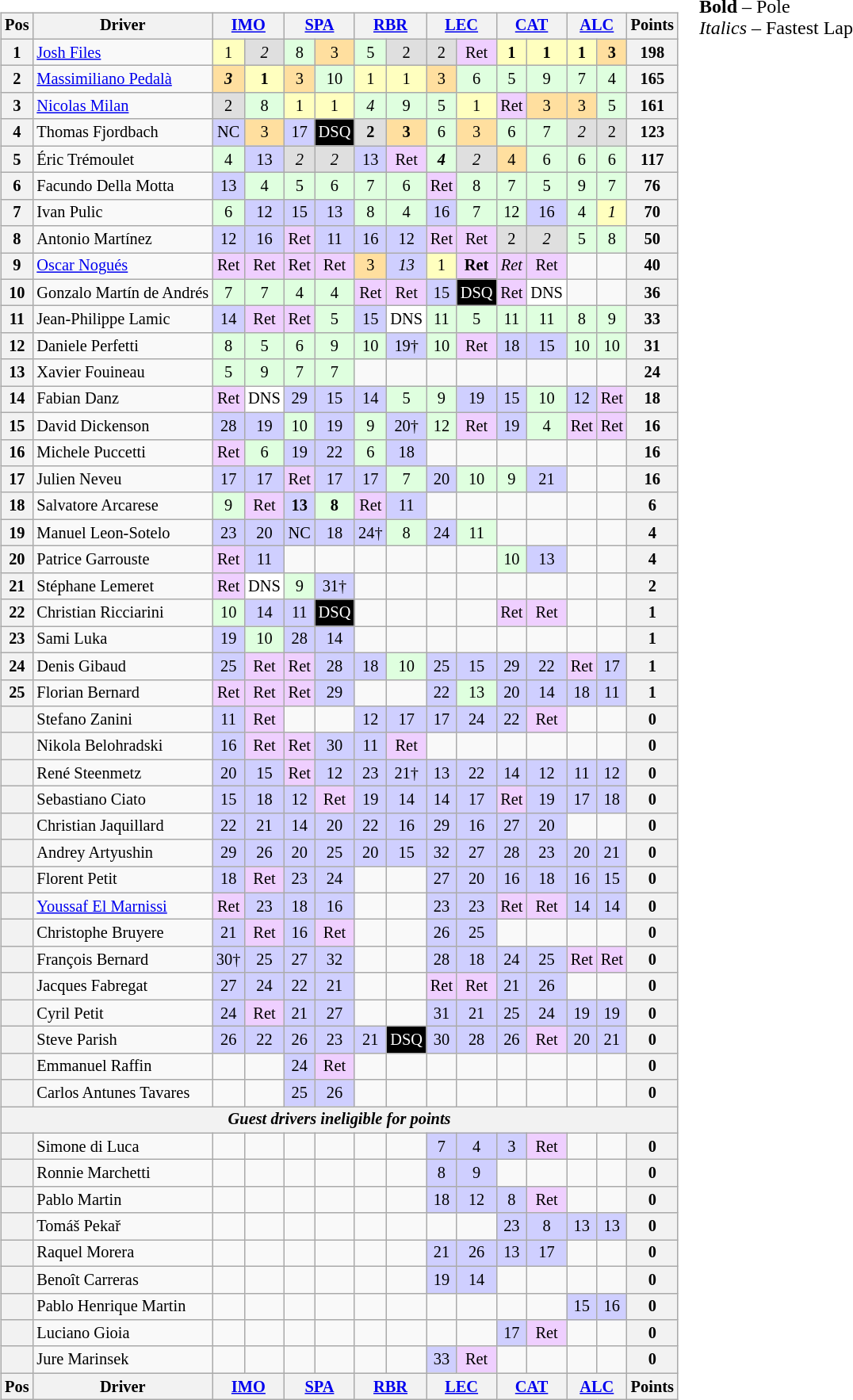<table>
<tr>
<td><br><table class="wikitable" style="font-size:85%; text-align:center">
<tr style="background:#f9f9f9" valign="top">
<th valign="middle">Pos</th>
<th valign="middle">Driver</th>
<th colspan=2><a href='#'>IMO</a><br></th>
<th colspan=2><a href='#'>SPA</a><br></th>
<th colspan=2><a href='#'>RBR</a><br></th>
<th colspan=2><a href='#'>LEC</a><br></th>
<th colspan=2><a href='#'>CAT</a><br></th>
<th colspan=2><a href='#'>ALC</a><br></th>
<th valign="middle">Points</th>
</tr>
<tr>
<th>1</th>
<td align=left> <a href='#'>Josh Files</a></td>
<td style="background:#ffffbf;">1</td>
<td style="background:#dfdfdf;"><em>2</em></td>
<td style="background:#dfffdf;">8</td>
<td style="background:#ffdf9f;">3</td>
<td style="background:#dfffdf;">5</td>
<td style="background:#dfdfdf;">2</td>
<td style="background:#dfdfdf;">2</td>
<td style="background:#efcfff;">Ret</td>
<td style="background:#ffffbf;"><strong>1</strong></td>
<td style="background:#ffffbf;"><strong>1</strong></td>
<td style="background:#ffffbf;"><strong>1</strong></td>
<td style="background:#ffdf9f;"><strong>3</strong></td>
<th>198</th>
</tr>
<tr>
<th>2</th>
<td align=left> <a href='#'>Massimiliano Pedalà</a></td>
<td style="background:#ffdf9f;"><strong><em>3</em></strong></td>
<td style="background:#ffffbf;"><strong>1</strong></td>
<td style="background:#ffdf9f;">3</td>
<td style="background:#dfffdf;">10</td>
<td style="background:#ffffbf;">1</td>
<td style="background:#ffffbf;">1</td>
<td style="background:#ffdf9f;">3</td>
<td style="background:#dfffdf;">6</td>
<td style="background:#dfffdf;">5</td>
<td style="background:#dfffdf;">9</td>
<td style="background:#dfffdf;">7</td>
<td style="background:#dfffdf;">4</td>
<th>165</th>
</tr>
<tr>
<th>3</th>
<td align=left> <a href='#'>Nicolas Milan</a></td>
<td style="background:#dfdfdf;">2</td>
<td style="background:#dfffdf;">8</td>
<td style="background:#ffffbf;">1</td>
<td style="background:#ffffbf;">1</td>
<td style="background:#dfffdf;"><em>4</em></td>
<td style="background:#dfffdf;">9</td>
<td style="background:#dfffdf;">5</td>
<td style="background:#ffffbf;">1</td>
<td style="background:#efcfff;">Ret</td>
<td style="background:#ffdf9f;">3</td>
<td style="background:#ffdf9f;">3</td>
<td style="background:#dfffdf;">5</td>
<th>161</th>
</tr>
<tr>
<th>4</th>
<td align=left> Thomas Fjordbach</td>
<td style="background:#cfcfff;">NC</td>
<td style="background:#ffdf9f;">3</td>
<td style="background:#cfcfff;">17</td>
<td style="background:#000000; color:white;">DSQ</td>
<td style="background:#dfdfdf;"><strong>2</strong></td>
<td style="background:#ffdf9f;"><strong>3</strong></td>
<td style="background:#dfffdf;">6</td>
<td style="background:#ffdf9f;">3</td>
<td style="background:#dfffdf;">6</td>
<td style="background:#dfffdf;">7</td>
<td style="background:#dfdfdf;"><em>2</em></td>
<td style="background:#dfdfdf;">2</td>
<th>123</th>
</tr>
<tr>
<th>5</th>
<td align=left> Éric Trémoulet</td>
<td style="background:#dfffdf;">4</td>
<td style="background:#cfcfff;">13</td>
<td style="background:#dfdfdf;"><em>2</em></td>
<td style="background:#dfdfdf;"><em>2</em></td>
<td style="background:#cfcfff;">13</td>
<td style="background:#efcfff;">Ret</td>
<td style="background:#dfffdf;"><strong><em>4</em></strong></td>
<td style="background:#dfdfdf;"><em>2</em></td>
<td style="background:#ffdf9f;">4</td>
<td style="background:#dfffdf;">6</td>
<td style="background:#dfffdf;">6</td>
<td style="background:#dfffdf;">6</td>
<th>117</th>
</tr>
<tr>
<th>6</th>
<td align=left> Facundo Della Motta</td>
<td style="background:#cfcfff;">13</td>
<td style="background:#dfffdf;">4</td>
<td style="background:#dfffdf;">5</td>
<td style="background:#dfffdf;">6</td>
<td style="background:#dfffdf;">7</td>
<td style="background:#dfffdf;">6</td>
<td style="background:#efcfff;">Ret</td>
<td style="background:#dfffdf;">8</td>
<td style="background:#dfffdf;">7</td>
<td style="background:#dfffdf;">5</td>
<td style="background:#dfffdf;">9</td>
<td style="background:#dfffdf;">7</td>
<th>76</th>
</tr>
<tr>
<th>7</th>
<td align=left> Ivan Pulic</td>
<td style="background:#dfffdf;">6</td>
<td style="background:#cfcfff;">12</td>
<td style="background:#cfcfff;">15</td>
<td style="background:#cfcfff;">13</td>
<td style="background:#dfffdf;">8</td>
<td style="background:#dfffdf;">4</td>
<td style="background:#cfcfff;">16</td>
<td style="background:#dfffdf;">7</td>
<td style="background:#dfffdf;">12</td>
<td style="background:#cfcfff;">16</td>
<td style="background:#dfffdf;">4</td>
<td style="background:#ffffbf;"><em>1</em></td>
<th>70</th>
</tr>
<tr>
<th>8</th>
<td align=left> Antonio Martínez</td>
<td style="background:#cfcfff;">12</td>
<td style="background:#cfcfff;">16</td>
<td style="background:#efcfff;">Ret</td>
<td style="background:#cfcfff;">11</td>
<td style="background:#cfcfff;">16</td>
<td style="background:#cfcfff;">12</td>
<td style="background:#efcfff;">Ret</td>
<td style="background:#efcfff;">Ret</td>
<td style="background:#dfdfdf;">2</td>
<td style="background:#dfdfdf;"><em>2</em></td>
<td style="background:#dfffdf;">5</td>
<td style="background:#dfffdf;">8</td>
<th>50</th>
</tr>
<tr>
<th>9</th>
<td align=left> <a href='#'>Oscar Nogués</a></td>
<td style="background:#efcfff;">Ret</td>
<td style="background:#efcfff;">Ret</td>
<td style="background:#efcfff;">Ret</td>
<td style="background:#efcfff;">Ret</td>
<td style="background:#ffdf9f;">3</td>
<td style="background:#cfcfff;"><em>13</em></td>
<td style="background:#ffffbf;">1</td>
<td style="background:#efcfff;"><strong>Ret</strong></td>
<td style="background:#efcfff;"><em>Ret</em></td>
<td style="background:#efcfff;">Ret</td>
<td></td>
<td></td>
<th>40</th>
</tr>
<tr>
<th>10</th>
<td align=left> Gonzalo Martín de Andrés</td>
<td style="background:#dfffdf;">7</td>
<td style="background:#dfffdf;">7</td>
<td style="background:#dfffdf;">4</td>
<td style="background:#dfffdf;">4</td>
<td style="background:#efcfff;">Ret</td>
<td style="background:#efcfff;">Ret</td>
<td style="background:#cfcfff;">15</td>
<td style="background:#000000; color:white;">DSQ</td>
<td style="background:#efcfff;">Ret</td>
<td style="background:#ffffff;">DNS</td>
<td></td>
<td></td>
<th>36</th>
</tr>
<tr>
<th>11</th>
<td align=left> Jean-Philippe Lamic</td>
<td style="background:#cfcfff;">14</td>
<td style="background:#efcfff;">Ret</td>
<td style="background:#efcfff;">Ret</td>
<td style="background:#dfffdf;">5</td>
<td style="background:#cfcfff;">15</td>
<td style="background:#ffffff;">DNS</td>
<td style="background:#dfffdf;">11</td>
<td style="background:#dfffdf;">5</td>
<td style="background:#dfffdf;">11</td>
<td style="background:#dfffdf;">11</td>
<td style="background:#dfffdf;">8</td>
<td style="background:#dfffdf;">9</td>
<th>33</th>
</tr>
<tr>
<th>12</th>
<td align=left> Daniele Perfetti</td>
<td style="background:#dfffdf;">8</td>
<td style="background:#dfffdf;">5</td>
<td style="background:#dfffdf;">6</td>
<td style="background:#dfffdf;">9</td>
<td style="background:#dfffdf;">10</td>
<td style="background:#cfcfff;">19†</td>
<td style="background:#dfffdf;">10</td>
<td style="background:#efcfff;">Ret</td>
<td style="background:#cfcfff;">18</td>
<td style="background:#cfcfff;">15</td>
<td style="background:#dfffdf;">10</td>
<td style="background:#dfffdf;">10</td>
<th>31</th>
</tr>
<tr>
<th>13</th>
<td align=left> Xavier Fouineau</td>
<td style="background:#dfffdf;">5</td>
<td style="background:#dfffdf;">9</td>
<td style="background:#dfffdf;">7</td>
<td style="background:#dfffdf;">7</td>
<td></td>
<td></td>
<td></td>
<td></td>
<td></td>
<td></td>
<td></td>
<td></td>
<th>24</th>
</tr>
<tr>
<th>14</th>
<td align=left> Fabian Danz</td>
<td style="background:#efcfff;">Ret</td>
<td style="background:#ffffff;">DNS</td>
<td style="background:#cfcfff;">29</td>
<td style="background:#cfcfff;">15</td>
<td style="background:#cfcfff;">14</td>
<td style="background:#dfffdf;">5</td>
<td style="background:#dfffdf;">9</td>
<td style="background:#cfcfff;">19</td>
<td style="background:#cfcfff;">15</td>
<td style="background:#dfffdf;">10</td>
<td style="background:#cfcfff;">12</td>
<td style="background:#efcfff;">Ret</td>
<th>18</th>
</tr>
<tr>
<th>15</th>
<td align=left> David Dickenson</td>
<td style="background:#cfcfff;">28</td>
<td style="background:#cfcfff;">19</td>
<td style="background:#dfffdf;">10</td>
<td style="background:#cfcfff;">19</td>
<td style="background:#dfffdf;">9</td>
<td style="background:#cfcfff;">20†</td>
<td style="background:#dfffdf;">12</td>
<td style="background:#efcfff;">Ret</td>
<td style="background:#cfcfff;">19</td>
<td style="background:#dfffdf;">4</td>
<td style="background:#efcfff;">Ret</td>
<td style="background:#efcfff;">Ret</td>
<th>16</th>
</tr>
<tr>
<th>16</th>
<td align=left> Michele Puccetti</td>
<td style="background:#efcfff;">Ret</td>
<td style="background:#dfffdf;">6</td>
<td style="background:#cfcfff;">19</td>
<td style="background:#cfcfff;">22</td>
<td style="background:#dfffdf;">6</td>
<td style="background:#cfcfff;">18</td>
<td></td>
<td></td>
<td></td>
<td></td>
<td></td>
<td></td>
<th>16</th>
</tr>
<tr>
<th>17</th>
<td align=left> Julien Neveu</td>
<td style="background:#cfcfff;">17</td>
<td style="background:#cfcfff;">17</td>
<td style="background:#efcfff;">Ret</td>
<td style="background:#cfcfff;">17</td>
<td style="background:#cfcfff;">17</td>
<td style="background:#dfffdf;">7</td>
<td style="background:#cfcfff;">20</td>
<td style="background:#dfffdf;">10</td>
<td style="background:#dfffdf;">9</td>
<td style="background:#cfcfff;">21</td>
<td></td>
<td></td>
<th>16</th>
</tr>
<tr>
<th>18</th>
<td align=left> Salvatore Arcarese</td>
<td style="background:#dfffdf;">9</td>
<td style="background:#efcfff;">Ret</td>
<td style="background:#cfcfff;"><strong>13</strong></td>
<td style="background:#dfffdf;"><strong>8</strong></td>
<td style="background:#efcfff;">Ret</td>
<td style="background:#cfcfff;">11</td>
<td></td>
<td></td>
<td></td>
<td></td>
<td></td>
<td></td>
<th>6</th>
</tr>
<tr>
<th>19</th>
<td align=left> Manuel Leon-Sotelo</td>
<td style="background:#cfcfff;">23</td>
<td style="background:#cfcfff;">20</td>
<td style="background:#cfcfff;">NC</td>
<td style="background:#cfcfff;">18</td>
<td style="background:#cfcfff;">24†</td>
<td style="background:#dfffdf;">8</td>
<td style="background:#cfcfff;">24</td>
<td style="background:#dfffdf;">11</td>
<td></td>
<td></td>
<td></td>
<td></td>
<th>4</th>
</tr>
<tr>
<th>20</th>
<td align=left> Patrice Garrouste</td>
<td style="background:#efcfff;">Ret</td>
<td style="background:#cfcfff;">11</td>
<td></td>
<td></td>
<td></td>
<td></td>
<td></td>
<td></td>
<td style="background:#dfffdf;">10</td>
<td style="background:#cfcfff;">13</td>
<td></td>
<td></td>
<th>4</th>
</tr>
<tr>
<th>21</th>
<td align=left> Stéphane Lemeret</td>
<td style="background:#efcfff;">Ret</td>
<td style="background:#ffffff;">DNS</td>
<td style="background:#dfffdf;">9</td>
<td style="background:#cfcfff;">31†</td>
<td></td>
<td></td>
<td></td>
<td></td>
<td></td>
<td></td>
<td></td>
<td></td>
<th>2</th>
</tr>
<tr>
<th>22</th>
<td align=left> Christian Ricciarini</td>
<td style="background:#dfffdf;">10</td>
<td style="background:#cfcfff;">14</td>
<td style="background:#cfcfff;">11</td>
<td style="background:#000000; color:white;">DSQ</td>
<td></td>
<td></td>
<td></td>
<td></td>
<td style="background:#efcfff;">Ret</td>
<td style="background:#efcfff;">Ret</td>
<td></td>
<td></td>
<th>1</th>
</tr>
<tr>
<th>23</th>
<td align=left> Sami Luka</td>
<td style="background:#cfcfff;">19</td>
<td style="background:#dfffdf;">10</td>
<td style="background:#cfcfff;">28</td>
<td style="background:#cfcfff;">14</td>
<td></td>
<td></td>
<td></td>
<td></td>
<td></td>
<td></td>
<td></td>
<td></td>
<th>1</th>
</tr>
<tr>
<th>24</th>
<td align=left> Denis Gibaud</td>
<td style="background:#cfcfff;">25</td>
<td style="background:#efcfff;">Ret</td>
<td style="background:#efcfff;">Ret</td>
<td style="background:#cfcfff;">28</td>
<td style="background:#cfcfff;">18</td>
<td style="background:#dfffdf;">10</td>
<td style="background:#cfcfff;">25</td>
<td style="background:#cfcfff;">15</td>
<td style="background:#cfcfff;">29</td>
<td style="background:#cfcfff;">22</td>
<td style="background:#efcfff;">Ret</td>
<td style="background:#cfcfff;">17</td>
<th>1</th>
</tr>
<tr>
<th>25</th>
<td align=left> Florian Bernard</td>
<td style="background:#efcfff;">Ret</td>
<td style="background:#efcfff;">Ret</td>
<td style="background:#efcfff;">Ret</td>
<td style="background:#cfcfff;">29</td>
<td></td>
<td></td>
<td style="background:#cfcfff;">22</td>
<td style="background:#dfffdf;">13</td>
<td style="background:#cfcfff;">20</td>
<td style="background:#cfcfff;">14</td>
<td style="background:#cfcfff;">18</td>
<td style="background:#cfcfff;">11</td>
<th>1</th>
</tr>
<tr>
<th></th>
<td align=left> Stefano Zanini</td>
<td style="background:#cfcfff;">11</td>
<td style="background:#efcfff;">Ret</td>
<td></td>
<td></td>
<td style="background:#cfcfff;">12</td>
<td style="background:#cfcfff;">17</td>
<td style="background:#cfcfff;">17</td>
<td style="background:#cfcfff;">24</td>
<td style="background:#cfcfff;">22</td>
<td style="background:#efcfff;">Ret</td>
<td></td>
<td></td>
<th>0</th>
</tr>
<tr>
<th></th>
<td align=left> Nikola Belohradski</td>
<td style="background:#cfcfff;">16</td>
<td style="background:#efcfff;">Ret</td>
<td style="background:#efcfff;">Ret</td>
<td style="background:#cfcfff;">30</td>
<td style="background:#cfcfff;">11</td>
<td style="background:#efcfff;">Ret</td>
<td></td>
<td></td>
<td></td>
<td></td>
<td></td>
<td></td>
<th>0</th>
</tr>
<tr>
<th></th>
<td align=left> René Steenmetz</td>
<td style="background:#cfcfff;">20</td>
<td style="background:#cfcfff;">15</td>
<td style="background:#efcfff;">Ret</td>
<td style="background:#cfcfff;">12</td>
<td style="background:#cfcfff;">23</td>
<td style="background:#cfcfff;">21†</td>
<td style="background:#cfcfff;">13</td>
<td style="background:#cfcfff;">22</td>
<td style="background:#cfcfff;">14</td>
<td style="background:#cfcfff;">12</td>
<td style="background:#cfcfff;">11</td>
<td style="background:#cfcfff;">12</td>
<th>0</th>
</tr>
<tr>
<th></th>
<td align=left> Sebastiano Ciato</td>
<td style="background:#cfcfff;">15</td>
<td style="background:#cfcfff;">18</td>
<td style="background:#cfcfff;">12</td>
<td style="background:#efcfff;">Ret</td>
<td style="background:#cfcfff;">19</td>
<td style="background:#cfcfff;">14</td>
<td style="background:#cfcfff;">14</td>
<td style="background:#cfcfff;">17</td>
<td style="background:#efcfff;">Ret</td>
<td style="background:#cfcfff;">19</td>
<td style="background:#cfcfff;">17</td>
<td style="background:#cfcfff;">18</td>
<th>0</th>
</tr>
<tr>
<th></th>
<td align=left> Christian Jaquillard</td>
<td style="background:#cfcfff;">22</td>
<td style="background:#cfcfff;">21</td>
<td style="background:#cfcfff;">14</td>
<td style="background:#cfcfff;">20</td>
<td style="background:#cfcfff;">22</td>
<td style="background:#cfcfff;">16</td>
<td style="background:#cfcfff;">29</td>
<td style="background:#cfcfff;">16</td>
<td style="background:#cfcfff;">27</td>
<td style="background:#cfcfff;">20</td>
<td></td>
<td></td>
<th>0</th>
</tr>
<tr>
<th></th>
<td align=left> Andrey Artyushin</td>
<td style="background:#cfcfff;">29</td>
<td style="background:#cfcfff;">26</td>
<td style="background:#cfcfff;">20</td>
<td style="background:#cfcfff;">25</td>
<td style="background:#cfcfff;">20</td>
<td style="background:#cfcfff;">15</td>
<td style="background:#cfcfff;">32</td>
<td style="background:#cfcfff;">27</td>
<td style="background:#cfcfff;">28</td>
<td style="background:#cfcfff;">23</td>
<td style="background:#cfcfff;">20</td>
<td style="background:#cfcfff;">21</td>
<th>0</th>
</tr>
<tr>
<th></th>
<td align=left> Florent Petit</td>
<td style="background:#cfcfff;">18</td>
<td style="background:#efcfff;">Ret</td>
<td style="background:#cfcfff;">23</td>
<td style="background:#cfcfff;">24</td>
<td></td>
<td></td>
<td style="background:#cfcfff;">27</td>
<td style="background:#cfcfff;">20</td>
<td style="background:#cfcfff;">16</td>
<td style="background:#cfcfff;">18</td>
<td style="background:#cfcfff;">16</td>
<td style="background:#cfcfff;">15</td>
<th>0</th>
</tr>
<tr>
<th></th>
<td align=left> <a href='#'>Youssaf El Marnissi</a></td>
<td style="background:#efcfff;">Ret</td>
<td style="background:#cfcfff;">23</td>
<td style="background:#cfcfff;">18</td>
<td style="background:#cfcfff;">16</td>
<td></td>
<td></td>
<td style="background:#cfcfff;">23</td>
<td style="background:#cfcfff;">23</td>
<td style="background:#efcfff;">Ret</td>
<td style="background:#efcfff;">Ret</td>
<td style="background:#cfcfff;">14</td>
<td style="background:#cfcfff;">14</td>
<th>0</th>
</tr>
<tr>
<th></th>
<td align=left> Christophe Bruyere</td>
<td style="background:#cfcfff;">21</td>
<td style="background:#efcfff;">Ret</td>
<td style="background:#cfcfff;">16</td>
<td style="background:#efcfff;">Ret</td>
<td></td>
<td></td>
<td style="background:#cfcfff;">26</td>
<td style="background:#cfcfff;">25</td>
<td></td>
<td></td>
<td></td>
<td></td>
<th>0</th>
</tr>
<tr>
<th></th>
<td align=left> François Bernard</td>
<td style="background:#cfcfff;">30†</td>
<td style="background:#cfcfff;">25</td>
<td style="background:#cfcfff;">27</td>
<td style="background:#cfcfff;">32</td>
<td></td>
<td></td>
<td style="background:#cfcfff;">28</td>
<td style="background:#cfcfff;">18</td>
<td style="background:#cfcfff;">24</td>
<td style="background:#cfcfff;">25</td>
<td style="background:#efcfff;">Ret</td>
<td style="background:#efcfff;">Ret</td>
<th>0</th>
</tr>
<tr>
<th></th>
<td align=left> Jacques Fabregat</td>
<td style="background:#cfcfff;">27</td>
<td style="background:#cfcfff;">24</td>
<td style="background:#cfcfff;">22</td>
<td style="background:#cfcfff;">21</td>
<td></td>
<td></td>
<td style="background:#efcfff;">Ret</td>
<td style="background:#efcfff;">Ret</td>
<td style="background:#cfcfff;">21</td>
<td style="background:#cfcfff;">26</td>
<td></td>
<td></td>
<th>0</th>
</tr>
<tr>
<th></th>
<td align=left> Cyril Petit</td>
<td style="background:#cfcfff;">24</td>
<td style="background:#efcfff;">Ret</td>
<td style="background:#cfcfff;">21</td>
<td style="background:#cfcfff;">27</td>
<td></td>
<td></td>
<td style="background:#cfcfff;">31</td>
<td style="background:#cfcfff;">21</td>
<td style="background:#cfcfff;">25</td>
<td style="background:#cfcfff;">24</td>
<td style="background:#cfcfff;">19</td>
<td style="background:#cfcfff;">19</td>
<th>0</th>
</tr>
<tr>
<th></th>
<td align=left> Steve Parish</td>
<td style="background:#cfcfff;">26</td>
<td style="background:#cfcfff;">22</td>
<td style="background:#cfcfff;">26</td>
<td style="background:#cfcfff;">23</td>
<td style="background:#cfcfff;">21</td>
<td style="background:#000000; color:white;">DSQ</td>
<td style="background:#cfcfff;">30</td>
<td style="background:#cfcfff;">28</td>
<td style="background:#cfcfff;">26</td>
<td style="background:#efcfff;">Ret</td>
<td style="background:#cfcfff;">20</td>
<td style="background:#cfcfff;">21</td>
<th>0</th>
</tr>
<tr>
<th></th>
<td align=left> Emmanuel Raffin</td>
<td></td>
<td></td>
<td style="background:#cfcfff;">24</td>
<td style="background:#efcfff;">Ret</td>
<td></td>
<td></td>
<td></td>
<td></td>
<td></td>
<td></td>
<td></td>
<td></td>
<th>0</th>
</tr>
<tr>
<th></th>
<td align=left> Carlos Antunes Tavares</td>
<td></td>
<td></td>
<td style="background:#cfcfff;">25</td>
<td style="background:#cfcfff;">26</td>
<td></td>
<td></td>
<td></td>
<td></td>
<td></td>
<td></td>
<td></td>
<td></td>
<th>0</th>
</tr>
<tr>
<th colspan=16><em>Guest drivers ineligible for points</em></th>
</tr>
<tr>
<th></th>
<td align=left> Simone di Luca</td>
<td></td>
<td></td>
<td></td>
<td></td>
<td></td>
<td></td>
<td style="background:#cfcfff;">7</td>
<td style="background:#cfcfff;">4</td>
<td style="background:#cfcfff;">3</td>
<td style="background:#efcfff;">Ret</td>
<td></td>
<td></td>
<th>0</th>
</tr>
<tr>
<th></th>
<td align=left> Ronnie Marchetti</td>
<td></td>
<td></td>
<td></td>
<td></td>
<td></td>
<td></td>
<td style="background:#cfcfff;">8</td>
<td style="background:#cfcfff;">9</td>
<td></td>
<td></td>
<td></td>
<td></td>
<th>0</th>
</tr>
<tr>
<th></th>
<td align=left> Pablo Martin</td>
<td></td>
<td></td>
<td></td>
<td></td>
<td></td>
<td></td>
<td style="background:#cfcfff;">18</td>
<td style="background:#cfcfff;">12</td>
<td style="background:#cfcfff;">8</td>
<td style="background:#efcfff;">Ret</td>
<td></td>
<td></td>
<th>0</th>
</tr>
<tr>
<th></th>
<td align=left> Tomáš Pekař</td>
<td></td>
<td></td>
<td></td>
<td></td>
<td></td>
<td></td>
<td></td>
<td></td>
<td style="background:#cfcfff;">23</td>
<td style="background:#cfcfff;">8</td>
<td style="background:#cfcfff;">13</td>
<td style="background:#cfcfff;">13</td>
<th>0</th>
</tr>
<tr>
<th></th>
<td align=left> Raquel Morera</td>
<td></td>
<td></td>
<td></td>
<td></td>
<td></td>
<td></td>
<td style="background:#cfcfff;">21</td>
<td style="background:#cfcfff;">26</td>
<td style="background:#cfcfff;">13</td>
<td style="background:#cfcfff;">17</td>
<td></td>
<td></td>
<th>0</th>
</tr>
<tr>
<th></th>
<td align=left> Benoît Carreras</td>
<td></td>
<td></td>
<td></td>
<td></td>
<td></td>
<td></td>
<td style="background:#cfcfff;">19</td>
<td style="background:#cfcfff;">14</td>
<td></td>
<td></td>
<td></td>
<td></td>
<th>0</th>
</tr>
<tr>
<th></th>
<td align=left> Pablo Henrique Martin</td>
<td></td>
<td></td>
<td></td>
<td></td>
<td></td>
<td></td>
<td></td>
<td></td>
<td></td>
<td></td>
<td style="background:#cfcfff;">15</td>
<td style="background:#cfcfff;">16</td>
<th>0</th>
</tr>
<tr>
<th></th>
<td align=left> Luciano Gioia</td>
<td></td>
<td></td>
<td></td>
<td></td>
<td></td>
<td></td>
<td></td>
<td></td>
<td style="background:#cfcfff;">17</td>
<td style="background:#efcfff;">Ret</td>
<td></td>
<td></td>
<th>0</th>
</tr>
<tr>
<th></th>
<td align=left> Jure Marinsek</td>
<td></td>
<td></td>
<td></td>
<td></td>
<td></td>
<td></td>
<td style="background:#cfcfff;">33</td>
<td style="background:#efcfff;">Ret</td>
<td></td>
<td></td>
<td></td>
<td></td>
<th>0</th>
</tr>
<tr style="background:#f9f9f9" valign="top">
<th valign="middle">Pos</th>
<th valign="middle">Driver</th>
<th colspan=2><a href='#'>IMO</a><br></th>
<th colspan=2><a href='#'>SPA</a><br></th>
<th colspan=2><a href='#'>RBR</a><br></th>
<th colspan=2><a href='#'>LEC</a><br></th>
<th colspan=2><a href='#'>CAT</a><br></th>
<th colspan=2><a href='#'>ALC</a><br></th>
<th valign="middle">Points</th>
</tr>
</table>
</td>
<td valign="top"><br>
<span><strong>Bold</strong> – Pole<br>
<em>Italics</em> – Fastest Lap</span></td>
</tr>
</table>
